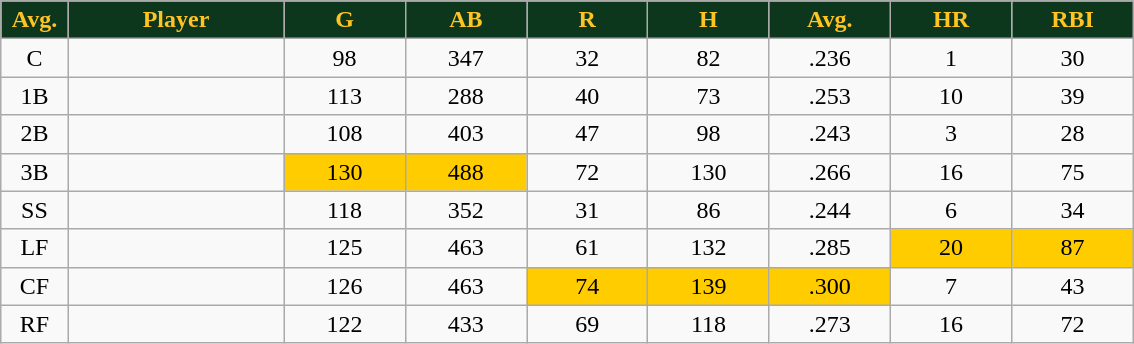<table class="wikitable sortable">
<tr>
<th style="background:#0C371D;color:#ffc322;" width="5%">Avg.</th>
<th style="background:#0C371D;color:#ffc322;" width="16%">Player</th>
<th style="background:#0C371D;color:#ffc322;" width="9%">G</th>
<th style="background:#0C371D;color:#ffc322;" width="9%">AB</th>
<th style="background:#0C371D;color:#ffc322;" width="9%">R</th>
<th style="background:#0C371D;color:#ffc322;" width="9%">H</th>
<th style="background:#0C371D;color:#ffc322;" width="9%">Avg.</th>
<th style="background:#0C371D;color:#ffc322;" width="9%">HR</th>
<th style="background:#0C371D;color:#ffc322;" width="9%">RBI</th>
</tr>
<tr align="center">
<td>C</td>
<td></td>
<td>98</td>
<td>347</td>
<td>32</td>
<td>82</td>
<td>.236</td>
<td>1</td>
<td>30</td>
</tr>
<tr align="center">
<td>1B</td>
<td></td>
<td>113</td>
<td>288</td>
<td>40</td>
<td>73</td>
<td>.253</td>
<td>10</td>
<td>39</td>
</tr>
<tr align="center">
<td>2B</td>
<td></td>
<td>108</td>
<td>403</td>
<td>47</td>
<td>98</td>
<td>.243</td>
<td>3</td>
<td>28</td>
</tr>
<tr align="center">
<td>3B</td>
<td></td>
<td bgcolor="#FFCC00">130</td>
<td bgcolor="#FFCC00">488</td>
<td>72</td>
<td>130</td>
<td>.266</td>
<td>16</td>
<td>75</td>
</tr>
<tr align="center">
<td>SS</td>
<td></td>
<td>118</td>
<td>352</td>
<td>31</td>
<td>86</td>
<td>.244</td>
<td>6</td>
<td>34</td>
</tr>
<tr align="center">
<td>LF</td>
<td></td>
<td>125</td>
<td>463</td>
<td>61</td>
<td>132</td>
<td>.285</td>
<td bgcolor="#FFCC00">20</td>
<td bgcolor="#FFCC00">87</td>
</tr>
<tr align="center">
<td>CF</td>
<td></td>
<td>126</td>
<td>463</td>
<td bgcolor="#FFCC00">74</td>
<td bgcolor="#FFCC00">139</td>
<td bgcolor="#FFCC00">.300</td>
<td>7</td>
<td>43</td>
</tr>
<tr align="center">
<td>RF</td>
<td></td>
<td>122</td>
<td>433</td>
<td>69</td>
<td>118</td>
<td>.273</td>
<td>16</td>
<td>72</td>
</tr>
</table>
